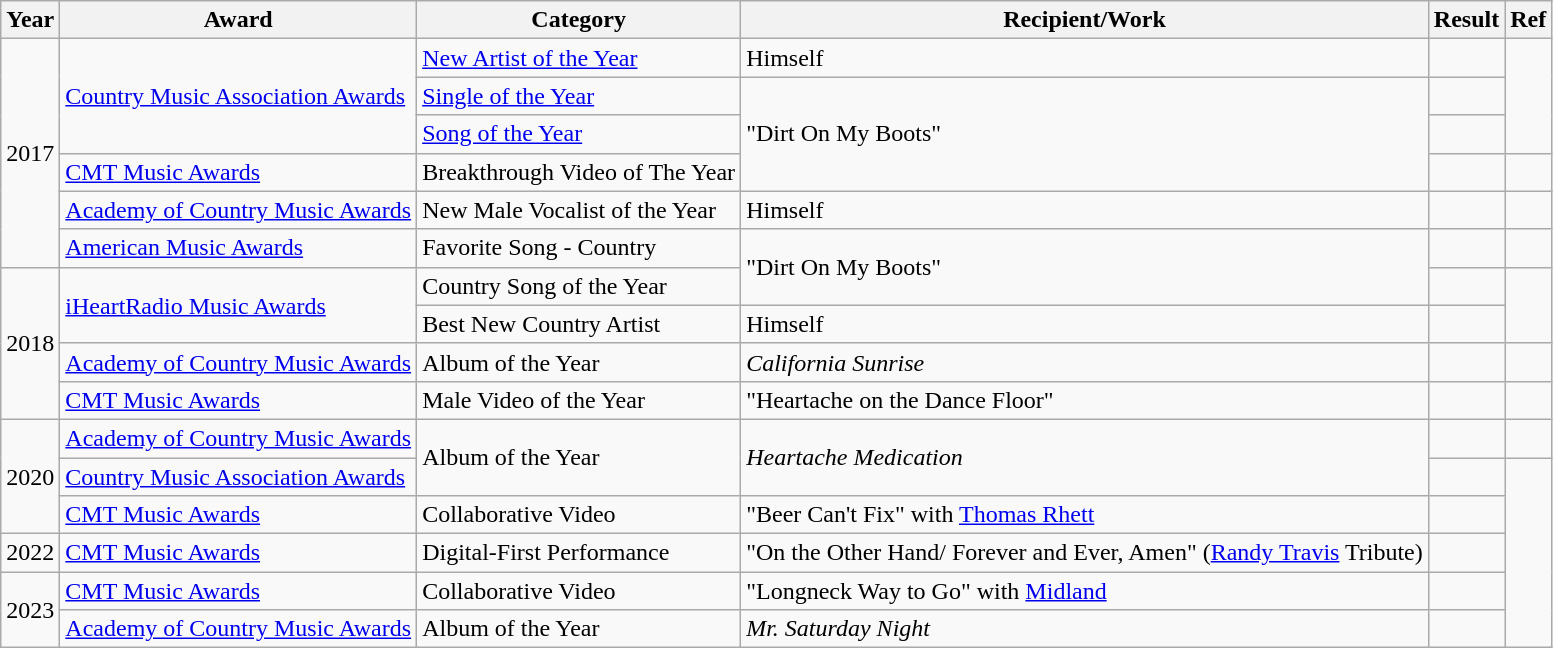<table class="wikitable">
<tr>
<th>Year</th>
<th>Award</th>
<th>Category</th>
<th>Recipient/Work</th>
<th>Result</th>
<th>Ref</th>
</tr>
<tr>
<td rowspan="6">2017</td>
<td rowspan="3"><a href='#'>Country Music Association Awards</a></td>
<td><a href='#'>New Artist of the Year</a></td>
<td>Himself</td>
<td></td>
<td rowspan="3"></td>
</tr>
<tr>
<td><a href='#'>Single of the Year</a></td>
<td rowspan="3">"Dirt On My Boots"</td>
<td></td>
</tr>
<tr>
<td><a href='#'>Song of the Year</a></td>
<td></td>
</tr>
<tr>
<td><a href='#'>CMT Music Awards</a></td>
<td>Breakthrough Video of The Year</td>
<td></td>
<td></td>
</tr>
<tr>
<td><a href='#'>Academy of Country Music Awards</a></td>
<td>New Male Vocalist of the Year</td>
<td>Himself</td>
<td></td>
<td></td>
</tr>
<tr>
<td><a href='#'>American Music Awards</a></td>
<td>Favorite Song - Country</td>
<td rowspan="2">"Dirt On My Boots"</td>
<td></td>
<td></td>
</tr>
<tr>
<td rowspan="4">2018</td>
<td rowspan="2"><a href='#'>iHeartRadio Music Awards</a></td>
<td>Country Song of the Year</td>
<td></td>
<td rowspan="2"></td>
</tr>
<tr>
<td>Best New Country Artist</td>
<td>Himself</td>
<td></td>
</tr>
<tr>
<td><a href='#'>Academy of Country Music Awards</a></td>
<td>Album of the Year</td>
<td><em>California Sunrise</em></td>
<td></td>
<td></td>
</tr>
<tr>
<td><a href='#'>CMT Music Awards</a></td>
<td>Male Video of the Year</td>
<td>"Heartache on the Dance Floor"</td>
<td></td>
</tr>
<tr>
<td rowspan="3">2020</td>
<td><a href='#'>Academy of Country Music Awards</a></td>
<td rowspan="2">Album of the Year</td>
<td rowspan="2"><em>Heartache Medication</em></td>
<td></td>
<td></td>
</tr>
<tr>
<td><a href='#'>Country Music Association Awards</a></td>
<td></td>
</tr>
<tr>
<td><a href='#'>CMT Music Awards</a></td>
<td rowspan="1">Collaborative Video</td>
<td rowspan="1">"Beer Can't Fix" with <a href='#'>Thomas Rhett</a></td>
<td></td>
</tr>
<tr>
<td rowspan="1">2022</td>
<td><a href='#'>CMT Music Awards</a></td>
<td rowspan="1">Digital-First Performance</td>
<td rowspan="1">"On the Other Hand/ Forever and Ever, Amen" (<a href='#'>Randy Travis</a> Tribute)</td>
<td></td>
</tr>
<tr>
<td rowspan="2">2023</td>
<td><a href='#'>CMT Music Awards</a></td>
<td rowspan="1">Collaborative Video</td>
<td rowspan="1">"Longneck Way to Go" with <a href='#'>Midland</a></td>
<td></td>
</tr>
<tr>
<td><a href='#'>Academy of Country Music Awards</a></td>
<td rowspan="1">Album of the Year</td>
<td rowspan="1"><em>Mr. Saturday Night</em></td>
<td></td>
</tr>
</table>
